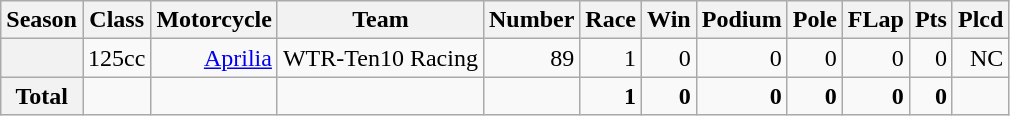<table class="wikitable">
<tr>
<th>Season</th>
<th>Class</th>
<th>Motorcycle</th>
<th>Team</th>
<th>Number</th>
<th>Race</th>
<th>Win</th>
<th>Podium</th>
<th>Pole</th>
<th>FLap</th>
<th>Pts</th>
<th>Plcd</th>
</tr>
<tr align="right">
<th></th>
<td>125cc</td>
<td><a href='#'>Aprilia</a></td>
<td>WTR-Ten10 Racing</td>
<td>89</td>
<td>1</td>
<td>0</td>
<td>0</td>
<td>0</td>
<td>0</td>
<td>0</td>
<td>NC</td>
</tr>
<tr align="right">
<th>Total</th>
<td></td>
<td></td>
<td></td>
<td></td>
<td><strong>1</strong></td>
<td><strong>0</strong></td>
<td><strong>0</strong></td>
<td><strong>0</strong></td>
<td><strong>0</strong></td>
<td><strong>0</strong></td>
<td></td>
</tr>
</table>
